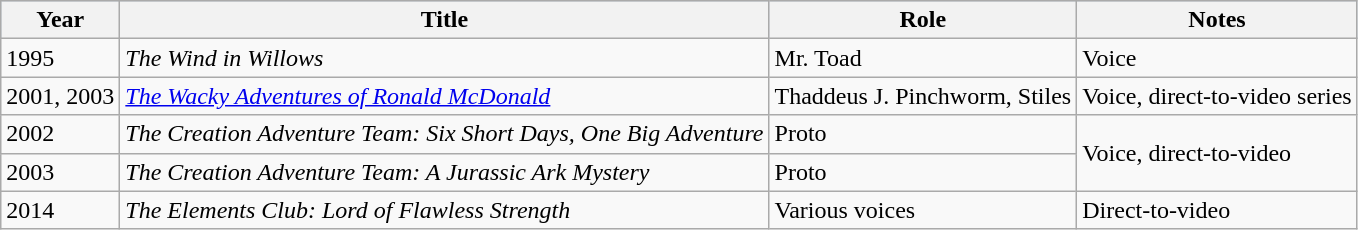<table class="wikitable sortable">
<tr style="background:#b0c4de; text-align:center;">
<th>Year</th>
<th>Title</th>
<th>Role</th>
<th>Notes</th>
</tr>
<tr>
<td>1995</td>
<td><em>The Wind in Willows</em></td>
<td>Mr. Toad</td>
<td>Voice</td>
</tr>
<tr>
<td>2001, 2003</td>
<td><em><a href='#'>The Wacky Adventures of Ronald McDonald</a></em></td>
<td>Thaddeus J. Pinchworm, Stiles</td>
<td>Voice, direct-to-video series</td>
</tr>
<tr>
<td>2002</td>
<td><em>The Creation Adventure Team: Six Short Days, One Big Adventure</em></td>
<td>Proto</td>
<td rowspan="2">Voice, direct-to-video</td>
</tr>
<tr>
<td>2003</td>
<td><em>The Creation Adventure Team: A Jurassic Ark Mystery</em></td>
<td>Proto</td>
</tr>
<tr>
<td>2014</td>
<td><em>The Elements Club: Lord of Flawless Strength</em></td>
<td>Various voices</td>
<td>Direct-to-video</td>
</tr>
</table>
